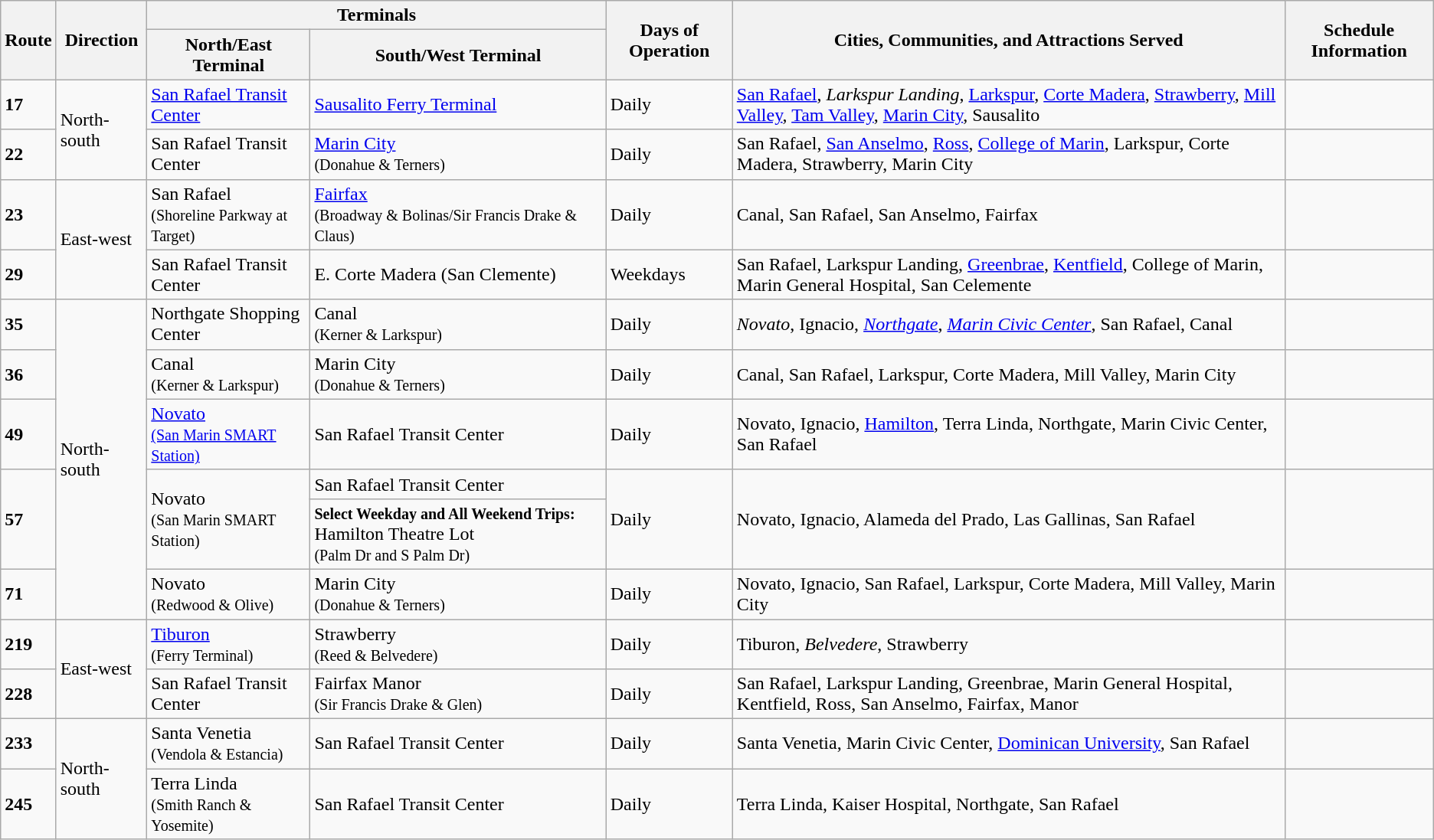<table class="wikitable">
<tr>
<th rowspan="2">Route</th>
<th rowspan="2">Direction</th>
<th colspan="2">Terminals</th>
<th rowspan="2">Days of Operation</th>
<th rowspan="2">Cities, Communities, and Attractions Served</th>
<th rowspan="2">Schedule Information</th>
</tr>
<tr>
<th>North/East Terminal</th>
<th>South/West Terminal</th>
</tr>
<tr>
<td><strong>17</strong></td>
<td rowspan="2">North-south</td>
<td><a href='#'>San Rafael Transit Center</a></td>
<td><a href='#'>Sausalito Ferry Terminal</a></td>
<td>Daily</td>
<td><a href='#'>San Rafael</a>, <em>Larkspur Landing</em>, <a href='#'>Larkspur</a>, <a href='#'>Corte Madera</a>, <a href='#'>Strawberry</a>, <a href='#'>Mill Valley</a>, <a href='#'>Tam Valley</a>, <a href='#'>Marin City</a>, Sausalito</td>
<td></td>
</tr>
<tr>
<td><strong>22</strong></td>
<td>San Rafael Transit Center</td>
<td><a href='#'>Marin City</a><br><small>(Donahue & Terners)</small></td>
<td>Daily</td>
<td>San Rafael, <a href='#'>San Anselmo</a>, <a href='#'>Ross</a>, <a href='#'>College of Marin</a>, Larkspur, Corte Madera, Strawberry, Marin City</td>
<td></td>
</tr>
<tr>
<td><strong>23</strong></td>
<td rowspan="2">East-west</td>
<td>San Rafael<br><small>(Shoreline Parkway at Target)</small></td>
<td><a href='#'>Fairfax</a><br><small>(Broadway & Bolinas/Sir Francis Drake & Claus)</small></td>
<td>Daily</td>
<td>Canal, San Rafael, San Anselmo, Fairfax</td>
<td></td>
</tr>
<tr>
<td><strong>29</strong></td>
<td>San Rafael Transit Center</td>
<td>E. Corte Madera (San Clemente)</td>
<td>Weekdays</td>
<td>San Rafael, Larkspur Landing, <a href='#'>Greenbrae</a>, <a href='#'>Kentfield</a>, College of Marin, Marin General Hospital, San Celemente</td>
<td></td>
</tr>
<tr>
<td><strong>35</strong></td>
<td rowspan="6">North-south</td>
<td>Northgate Shopping Center</td>
<td>Canal<br><small>(Kerner & Larkspur)</small></td>
<td>Daily</td>
<td><em>Novato</em>, Ignacio, <em><a href='#'>Northgate</a></em>, <em><a href='#'>Marin Civic Center</a></em>, San Rafael, Canal</td>
<td></td>
</tr>
<tr>
<td><strong>36</strong></td>
<td>Canal<br><small>(Kerner & Larkspur)</small></td>
<td>Marin City<br><small>(Donahue & Terners)</small></td>
<td>Daily</td>
<td>Canal, San Rafael, Larkspur, Corte Madera, Mill Valley, Marin City</td>
<td></td>
</tr>
<tr>
<td><strong>49</strong></td>
<td><a href='#'>Novato</a><br><small><a href='#'>(San Marin SMART Station)</a></small></td>
<td>San Rafael Transit Center</td>
<td>Daily</td>
<td>Novato, Ignacio, <a href='#'>Hamilton</a>, Terra Linda, Northgate, Marin Civic Center, San Rafael</td>
<td></td>
</tr>
<tr>
<td rowspan="2"><strong>57</strong></td>
<td rowspan="2">Novato<br><small>(San Marin SMART Station)</small></td>
<td>San Rafael Transit Center</td>
<td rowspan="2">Daily</td>
<td rowspan="2">Novato, Ignacio, Alameda del Prado, Las Gallinas, San Rafael</td>
<td rowspan="2"></td>
</tr>
<tr>
<td><strong><small>Select Weekday and All Weekend Trips:</small></strong> Hamilton Theatre Lot<br><small>(Palm Dr and S Palm Dr)</small></td>
</tr>
<tr>
<td><strong>71</strong></td>
<td>Novato<br><small>(Redwood & Olive)</small></td>
<td>Marin City<br><small>(Donahue & Terners)</small></td>
<td>Daily</td>
<td>Novato, Ignacio, San Rafael, Larkspur, Corte Madera, Mill Valley, Marin City</td>
<td></td>
</tr>
<tr>
<td><strong>219</strong></td>
<td rowspan="2">East-west</td>
<td><a href='#'>Tiburon</a><br><small>(Ferry Terminal)</small></td>
<td>Strawberry<br><small>(Reed & Belvedere)</small></td>
<td>Daily</td>
<td>Tiburon, <em>Belvedere</em>, Strawberry</td>
<td></td>
</tr>
<tr>
<td><strong>228</strong></td>
<td>San Rafael Transit Center</td>
<td>Fairfax Manor<br><small>(Sir Francis Drake & Glen)</small></td>
<td>Daily</td>
<td>San Rafael, Larkspur Landing, Greenbrae, Marin General Hospital, Kentfield, Ross, San Anselmo, Fairfax, Manor</td>
<td></td>
</tr>
<tr>
<td><strong>233</strong></td>
<td rowspan="2">North-south</td>
<td>Santa Venetia<br><small>(Vendola & Estancia)</small></td>
<td>San Rafael Transit Center</td>
<td>Daily</td>
<td>Santa Venetia, Marin Civic Center, <a href='#'>Dominican University</a>, San Rafael</td>
<td></td>
</tr>
<tr>
<td><strong>245</strong></td>
<td>Terra Linda<br><small>(Smith Ranch & Yosemite)</small></td>
<td>San Rafael Transit Center</td>
<td>Daily</td>
<td>Terra Linda, Kaiser Hospital, Northgate, San Rafael</td>
<td></td>
</tr>
</table>
